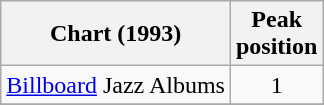<table class="wikitable">
<tr>
<th>Chart (1993)</th>
<th>Peak<br>position</th>
</tr>
<tr>
<td><a href='#'>Billboard</a> Jazz Albums</td>
<td align=center>1</td>
</tr>
<tr>
</tr>
</table>
